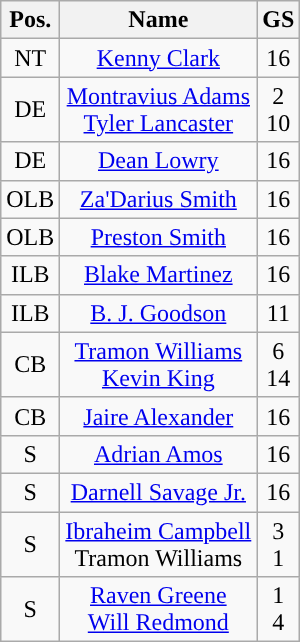<table class="wikitable" style="text-align:center">
<tr>
<th>Pos.</th>
<th>Name</th>
<th>GS</th>
</tr>
<tr>
<td>NT</td>
<td><a href='#'>Kenny Clark</a></td>
<td>16</td>
</tr>
<tr>
<td>DE</td>
<td><a href='#'>Montravius Adams</a><br><a href='#'>Tyler Lancaster</a></td>
<td>2<br>10</td>
</tr>
<tr>
<td>DE</td>
<td><a href='#'>Dean Lowry</a></td>
<td>16</td>
</tr>
<tr>
<td>OLB</td>
<td><a href='#'>Za'Darius Smith</a></td>
<td>16</td>
</tr>
<tr>
<td>OLB</td>
<td><a href='#'>Preston Smith</a></td>
<td>16</td>
</tr>
<tr>
<td>ILB</td>
<td><a href='#'>Blake Martinez</a></td>
<td>16</td>
</tr>
<tr>
<td>ILB</td>
<td><a href='#'>B. J. Goodson</a></td>
<td>11</td>
</tr>
<tr>
<td>CB</td>
<td><a href='#'>Tramon Williams</a><br><a href='#'>Kevin King</a></td>
<td>6<br>14</td>
</tr>
<tr>
<td>CB</td>
<td><a href='#'>Jaire Alexander</a></td>
<td>16</td>
</tr>
<tr>
<td>S</td>
<td><a href='#'>Adrian Amos</a></td>
<td>16</td>
</tr>
<tr>
<td>S</td>
<td><a href='#'>Darnell Savage Jr.</a></td>
<td>16</td>
</tr>
<tr>
<td>S</td>
<td><a href='#'>Ibraheim Campbell</a><br>Tramon Williams</td>
<td>3<br>1</td>
</tr>
<tr>
<td>S</td>
<td><a href='#'>Raven Greene</a><br><a href='#'>Will Redmond</a></td>
<td>1<br>4</td>
</tr>
</table>
